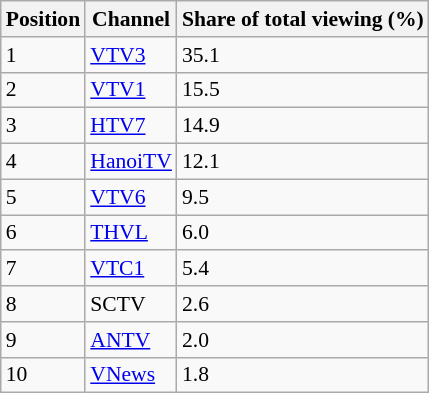<table class="wikitable" style="font-size: 90%">
<tr>
<th>Position</th>
<th>Channel</th>
<th>Share of total viewing (%)</th>
</tr>
<tr>
<td>1</td>
<td><a href='#'>VTV3</a></td>
<td>35.1</td>
</tr>
<tr>
<td>2</td>
<td><a href='#'>VTV1</a></td>
<td>15.5</td>
</tr>
<tr>
<td>3</td>
<td><a href='#'>HTV7</a></td>
<td>14.9</td>
</tr>
<tr>
<td>4</td>
<td><a href='#'>HanoiTV</a></td>
<td>12.1</td>
</tr>
<tr>
<td>5</td>
<td><a href='#'>VTV6</a></td>
<td>9.5</td>
</tr>
<tr>
<td>6</td>
<td><a href='#'>THVL</a></td>
<td>6.0</td>
</tr>
<tr>
<td>7</td>
<td><a href='#'>VTC1</a></td>
<td>5.4</td>
</tr>
<tr>
<td>8</td>
<td>SCTV</td>
<td>2.6</td>
</tr>
<tr>
<td>9</td>
<td><a href='#'>ANTV</a></td>
<td>2.0</td>
</tr>
<tr>
<td>10</td>
<td><a href='#'>VNews</a></td>
<td>1.8</td>
</tr>
</table>
